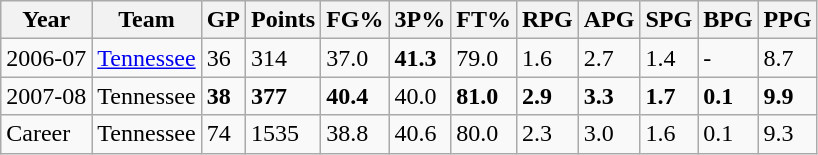<table class="wikitable">
<tr>
<th>Year</th>
<th>Team</th>
<th>GP</th>
<th>Points</th>
<th>FG%</th>
<th>3P%</th>
<th>FT%</th>
<th>RPG</th>
<th>APG</th>
<th>SPG</th>
<th>BPG</th>
<th>PPG</th>
</tr>
<tr>
<td>2006-07</td>
<td><a href='#'>Tennessee</a></td>
<td>36</td>
<td>314</td>
<td>37.0</td>
<td><strong>41.3</strong></td>
<td>79.0</td>
<td>1.6</td>
<td>2.7</td>
<td>1.4</td>
<td>-</td>
<td>8.7</td>
</tr>
<tr>
<td>2007-08</td>
<td>Tennessee</td>
<td><strong>38</strong></td>
<td><strong>377</strong></td>
<td><strong>40.4</strong></td>
<td>40.0</td>
<td><strong>81.0</strong></td>
<td><strong>2.9</strong></td>
<td><strong>3.3</strong></td>
<td><strong>1.7</strong></td>
<td><strong>0.1</strong></td>
<td><strong>9.9</strong></td>
</tr>
<tr>
<td>Career</td>
<td>Tennessee</td>
<td>74</td>
<td>1535</td>
<td>38.8</td>
<td>40.6</td>
<td>80.0</td>
<td>2.3</td>
<td>3.0</td>
<td>1.6</td>
<td>0.1</td>
<td>9.3</td>
</tr>
</table>
